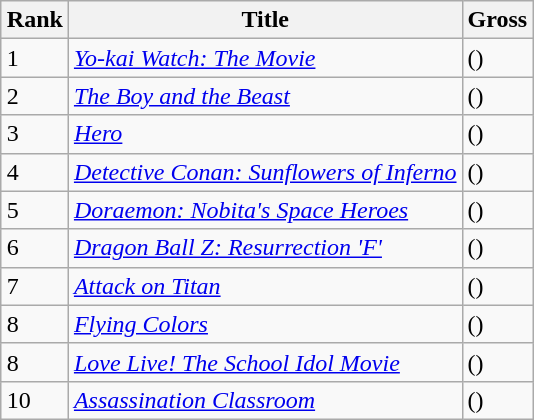<table class="wikitable sortable" style="margin:auto; margin:auto;">
<tr>
<th>Rank</th>
<th>Title</th>
<th>Gross</th>
</tr>
<tr>
<td>1</td>
<td><em><a href='#'>Yo-kai Watch: The Movie</a></em></td>
<td> ()</td>
</tr>
<tr>
<td>2</td>
<td><em><a href='#'>The Boy and the Beast</a></em></td>
<td> ()</td>
</tr>
<tr>
<td>3</td>
<td><em><a href='#'>Hero</a></em></td>
<td> ()</td>
</tr>
<tr>
<td>4</td>
<td><em><a href='#'>Detective Conan: Sunflowers of Inferno</a></em></td>
<td> ()</td>
</tr>
<tr>
<td>5</td>
<td><em><a href='#'>Doraemon: Nobita's Space Heroes</a></em></td>
<td> ()</td>
</tr>
<tr>
<td>6</td>
<td><em><a href='#'>Dragon Ball Z: Resurrection 'F'</a></em></td>
<td> ()</td>
</tr>
<tr>
<td>7</td>
<td><em><a href='#'>Attack on Titan</a></em></td>
<td> ()</td>
</tr>
<tr>
<td>8</td>
<td><em><a href='#'>Flying Colors</a></em></td>
<td> ()</td>
</tr>
<tr>
<td>8</td>
<td><em><a href='#'>Love Live! The School Idol Movie</a></em></td>
<td> ()</td>
</tr>
<tr>
<td>10</td>
<td><em><a href='#'>Assassination Classroom</a></em></td>
<td> ()</td>
</tr>
</table>
